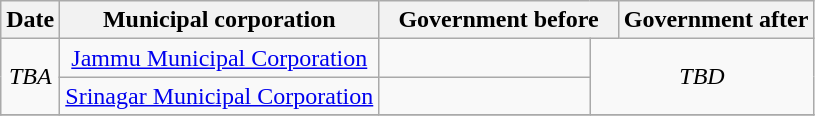<table class="wikitable sortable"style="text-align:center;">
<tr>
<th>Date</th>
<th>Municipal corporation</th>
<th colspan="2">Government before</th>
<th colspan="2">Government after</th>
</tr>
<tr>
<td rowspan=2><em>TBA</em></td>
<td><a href='#'>Jammu Municipal Corporation</a></td>
<td></td>
<td colspan=2 rowspan=2><em>TBD</em></td>
</tr>
<tr>
<td><a href='#'>Srinagar Municipal Corporation</a></td>
<td></td>
</tr>
<tr>
</tr>
</table>
